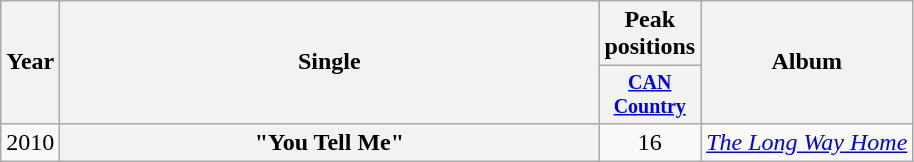<table class="wikitable plainrowheaders" style="text-align:center;">
<tr>
<th rowspan="2">Year</th>
<th rowspan="2" style="width:22em;">Single</th>
<th>Peak positions</th>
<th rowspan="2">Album</th>
</tr>
<tr style="font-size:smaller;">
<th style="width:4em;"><a href='#'>CAN Country</a><br></th>
</tr>
<tr>
<td>2010</td>
<th scope="row">"You Tell Me"<br></th>
<td>16</td>
<td align="left"><em><a href='#'>The Long Way Home</a></em></td>
</tr>
</table>
